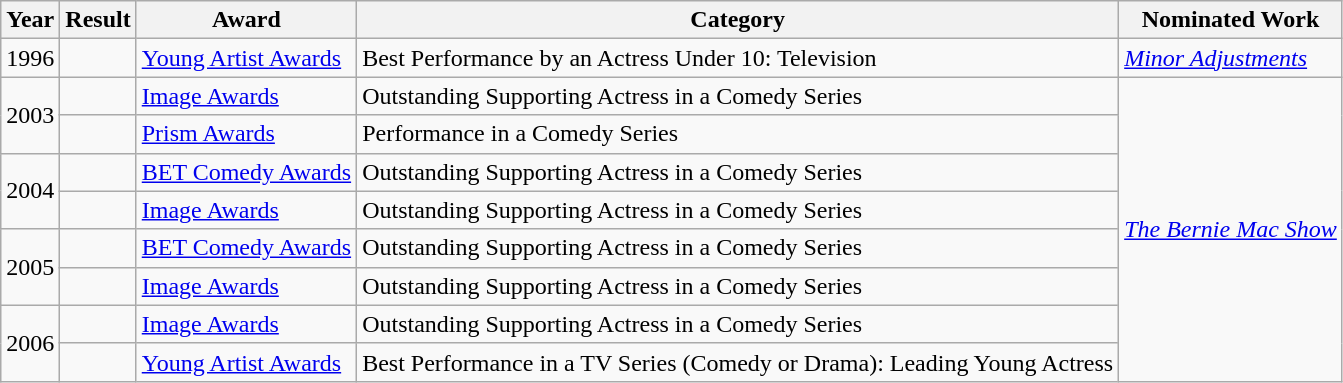<table Class="wikitable">
<tr>
<th>Year</th>
<th>Result</th>
<th>Award</th>
<th>Category</th>
<th>Nominated Work</th>
</tr>
<tr>
<td>1996</td>
<td></td>
<td><a href='#'>Young Artist Awards</a></td>
<td>Best Performance by an Actress Under 10: Television</td>
<td><em><a href='#'>Minor Adjustments</a></em></td>
</tr>
<tr>
<td rowspan=2>2003</td>
<td></td>
<td><a href='#'>Image Awards</a></td>
<td>Outstanding Supporting Actress in a Comedy Series</td>
<td rowspan=8><em><a href='#'>The Bernie Mac Show</a></em></td>
</tr>
<tr>
<td></td>
<td><a href='#'>Prism Awards</a></td>
<td>Performance in a Comedy Series</td>
</tr>
<tr>
<td rowspan=2>2004</td>
<td></td>
<td><a href='#'>BET Comedy Awards</a></td>
<td>Outstanding Supporting Actress in a Comedy Series</td>
</tr>
<tr>
<td></td>
<td><a href='#'>Image Awards</a></td>
<td>Outstanding Supporting Actress in a Comedy Series</td>
</tr>
<tr>
<td rowspan=2>2005</td>
<td></td>
<td><a href='#'>BET Comedy Awards</a></td>
<td>Outstanding Supporting Actress in a Comedy Series</td>
</tr>
<tr>
<td></td>
<td><a href='#'>Image Awards</a></td>
<td>Outstanding Supporting Actress in a Comedy Series</td>
</tr>
<tr>
<td rowspan=2>2006</td>
<td></td>
<td><a href='#'>Image Awards</a></td>
<td>Outstanding Supporting Actress in a Comedy Series</td>
</tr>
<tr>
<td></td>
<td><a href='#'>Young Artist Awards</a></td>
<td>Best Performance in a TV Series (Comedy or Drama): Leading Young Actress</td>
</tr>
</table>
